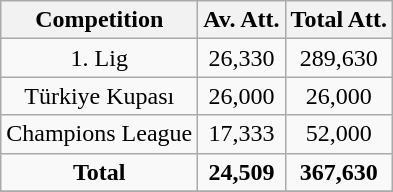<table class="wikitable" style="text-align: center">
<tr>
<th>Competition</th>
<th>Av. Att.</th>
<th>Total Att.</th>
</tr>
<tr>
<td>1. Lig</td>
<td>26,330</td>
<td>289,630</td>
</tr>
<tr>
<td>Türkiye Kupası</td>
<td>26,000</td>
<td>26,000</td>
</tr>
<tr>
<td>Champions League</td>
<td>17,333</td>
<td>52,000</td>
</tr>
<tr>
<td><strong>Total</strong></td>
<td><strong>24,509</strong></td>
<td><strong>367,630</strong></td>
</tr>
<tr>
</tr>
</table>
